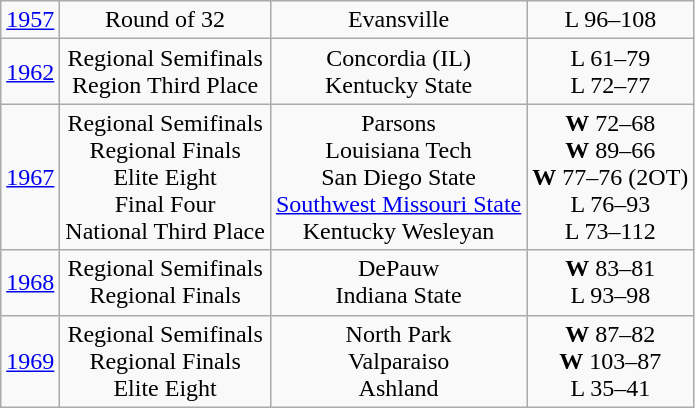<table class="wikitable">
<tr align="center">
<td><a href='#'>1957</a></td>
<td>Round of 32</td>
<td>Evansville</td>
<td>L 96–108</td>
</tr>
<tr align="center">
<td><a href='#'>1962</a></td>
<td>Regional Semifinals<br>Region Third Place</td>
<td>Concordia (IL)<br>Kentucky State</td>
<td>L 61–79<br>L 72–77</td>
</tr>
<tr align="center">
<td><a href='#'>1967</a></td>
<td>Regional Semifinals<br>Regional Finals<br>Elite Eight<br>Final Four<br>National Third Place</td>
<td>Parsons<br>Louisiana Tech<br>San Diego State<br><a href='#'>Southwest Missouri State</a><br>Kentucky Wesleyan</td>
<td><strong>W</strong> 72–68<br><strong>W</strong> 89–66<br><strong>W</strong> 77–76 (2OT)<br>L 76–93<br>L 73–112</td>
</tr>
<tr align="center">
<td><a href='#'>1968</a></td>
<td>Regional Semifinals<br>Regional Finals</td>
<td>DePauw<br>Indiana State</td>
<td><strong>W</strong> 83–81<br>L 93–98</td>
</tr>
<tr align="center">
<td><a href='#'>1969</a></td>
<td>Regional Semifinals<br>Regional Finals<br>Elite Eight</td>
<td>North Park<br>Valparaiso<br>Ashland</td>
<td><strong>W</strong> 87–82<br><strong>W</strong> 103–87<br>L 35–41</td>
</tr>
</table>
